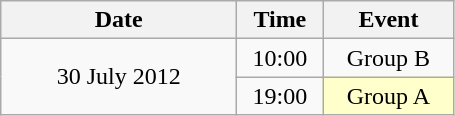<table class = "wikitable" style="text-align:center;">
<tr>
<th width=150>Date</th>
<th width=50>Time</th>
<th width=80>Event</th>
</tr>
<tr>
<td rowspan=2>30 July 2012</td>
<td>10:00</td>
<td>Group B</td>
</tr>
<tr>
<td>19:00</td>
<td bgcolor=ffffcc>Group A</td>
</tr>
</table>
